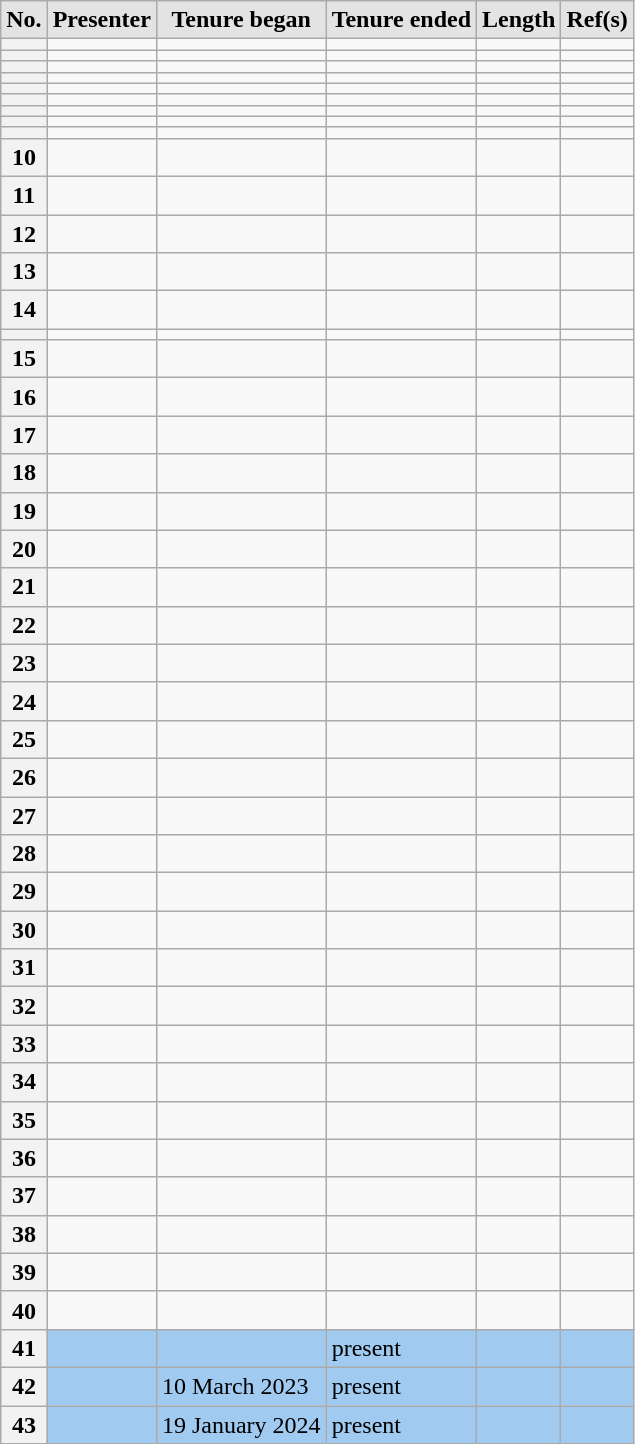<table class="wikitable sortable" style="margin: 1em 1em 1em 0; background: #f9f9f9; border: 1px #aaa solid; border-collapse: collapse">
<tr>
<th style="background-color: #e3e3e3;" scope="col">No.</th>
<th style="background-color: #e3e3e3;" scope="col">Presenter</th>
<th style="background-color: #e3e3e3;" scope="col">Tenure began</th>
<th style="background-color: #e3e3e3;" scope="col">Tenure ended</th>
<th style="background-color: #e3e3e3;" scope="col">Length</th>
<th style="background-color: #e3e3e3;" class="unsortable" scope="col">Ref(s)</th>
</tr>
<tr>
<th scope="row"></th>
<td></td>
<td></td>
<td></td>
<td></td>
<td style="text-align:center"></td>
</tr>
<tr>
<th scope="row"></th>
<td></td>
<td></td>
<td></td>
<td></td>
<td style="text-align:center"></td>
</tr>
<tr>
<th scope="row"></th>
<td></td>
<td></td>
<td></td>
<td></td>
<td style="text-align:center"></td>
</tr>
<tr>
<th scope="row"></th>
<td></td>
<td></td>
<td></td>
<td></td>
<td style="text-align:center"></td>
</tr>
<tr>
<th scope="row"></th>
<td></td>
<td></td>
<td></td>
<td></td>
<td style="text-align:center"></td>
</tr>
<tr>
<th scope="row"></th>
<td></td>
<td></td>
<td></td>
<td></td>
<td style="text-align:center"></td>
</tr>
<tr>
<th scope="row"></th>
<td></td>
<td></td>
<td></td>
<td></td>
<td style="text-align:center"></td>
</tr>
<tr>
<th scope="row"></th>
<td></td>
<td></td>
<td></td>
<td></td>
<td style="text-align:center"></td>
</tr>
<tr>
<th scope="row"></th>
<td></td>
<td></td>
<td></td>
<td></td>
<td style="text-align:center"></td>
</tr>
<tr>
<th scope="row">10</th>
<td></td>
<td></td>
<td></td>
<td></td>
<td style="text-align:center"></td>
</tr>
<tr>
<th scope="row">11</th>
<td></td>
<td></td>
<td></td>
<td></td>
<td style="text-align:center"></td>
</tr>
<tr>
<th scope="row">12</th>
<td></td>
<td></td>
<td></td>
<td></td>
<td style="text-align:center"></td>
</tr>
<tr>
<th scope="row">13</th>
<td></td>
<td></td>
<td></td>
<td></td>
<td style="text-align:center"></td>
</tr>
<tr>
<th scope="row">14</th>
<td></td>
<td></td>
<td></td>
<td></td>
<td style="text-align:center"></td>
</tr>
<tr>
<th scope="row"></th>
<td></td>
<td></td>
<td></td>
<td></td>
<td style="text-align:center"></td>
</tr>
<tr>
<th scope="row">15</th>
<td></td>
<td></td>
<td></td>
<td></td>
<td style="text-align:center"></td>
</tr>
<tr>
<th scope="row">16</th>
<td></td>
<td></td>
<td></td>
<td></td>
<td style="text-align:center"></td>
</tr>
<tr>
<th scope="row">17</th>
<td></td>
<td></td>
<td></td>
<td></td>
<td style="text-align:center"></td>
</tr>
<tr>
<th scope="row">18</th>
<td></td>
<td></td>
<td></td>
<td></td>
<td style="text-align:center"></td>
</tr>
<tr>
<th scope="row">19</th>
<td></td>
<td></td>
<td></td>
<td></td>
<td style="text-align:center"></td>
</tr>
<tr>
<th scope="row">20</th>
<td></td>
<td></td>
<td></td>
<td></td>
<td style="text-align:center"></td>
</tr>
<tr>
<th scope="row">21</th>
<td></td>
<td></td>
<td></td>
<td></td>
<td style="text-align:center"></td>
</tr>
<tr>
<th scope="row">22</th>
<td></td>
<td></td>
<td></td>
<td></td>
<td style="text-align:center"></td>
</tr>
<tr>
<th scope="row">23</th>
<td></td>
<td></td>
<td></td>
<td></td>
<td style="text-align:center"></td>
</tr>
<tr>
<th scope="row">24</th>
<td></td>
<td></td>
<td></td>
<td></td>
<td style="text-align:center"></td>
</tr>
<tr>
<th scope="row">25</th>
<td></td>
<td></td>
<td></td>
<td></td>
<td style="text-align:center"></td>
</tr>
<tr>
<th scope="row">26</th>
<td></td>
<td></td>
<td></td>
<td></td>
<td style="text-align:center"></td>
</tr>
<tr>
<th scope="row">27</th>
<td></td>
<td></td>
<td></td>
<td></td>
<td style="text-align:center"></td>
</tr>
<tr>
<th scope="row">28</th>
<td></td>
<td></td>
<td></td>
<td></td>
<td style="text-align:center"></td>
</tr>
<tr>
<th scope="row">29</th>
<td></td>
<td></td>
<td></td>
<td></td>
<td style="text-align:center"></td>
</tr>
<tr>
<th scope="row">30</th>
<td></td>
<td></td>
<td></td>
<td></td>
<td style="text-align:center"></td>
</tr>
<tr>
<th scope="row">31</th>
<td></td>
<td></td>
<td></td>
<td></td>
<td style="text-align:center"></td>
</tr>
<tr>
<th scope="row">32</th>
<td></td>
<td></td>
<td></td>
<td></td>
<td style="text-align:center"></td>
</tr>
<tr>
<th scope="row">33</th>
<td></td>
<td></td>
<td></td>
<td></td>
<td style="text-align:center"></td>
</tr>
<tr>
<th scope="row">34</th>
<td></td>
<td></td>
<td></td>
<td></td>
<td style="text-align:center"></td>
</tr>
<tr>
<th scope="row">35</th>
<td></td>
<td></td>
<td></td>
<td></td>
<td style="text-align:center"></td>
</tr>
<tr>
<th scope="row">36</th>
<td></td>
<td></td>
<td></td>
<td></td>
<td style="text-align:center"></td>
</tr>
<tr>
<th scope="row">37</th>
<td></td>
<td></td>
<td></td>
<td></td>
<td style="text-align:center"></td>
</tr>
<tr>
<th scope="row">38</th>
<td></td>
<td></td>
<td></td>
<td></td>
<td style="text-align:center"></td>
</tr>
<tr>
<th scope="row">39</th>
<td></td>
<td></td>
<td></td>
<td></td>
<td style="text-align:center"></td>
</tr>
<tr>
<th scope="row">40</th>
<td></td>
<td></td>
<td></td>
<td></td>
<td style="text-align:center"></td>
</tr>
<tr>
<th scope="row">41</th>
<td style="background:#A1CAF1"></td>
<td style="background:#A1CAF1"></td>
<td style="background:#A1CAF1">present</td>
<td style="background:#A1CAF1"></td>
<td style="background:#A1CAF1"></td>
</tr>
<tr>
<th>42</th>
<td style="background:#A1CAF1"></td>
<td style="background:#A1CAF1">10 March 2023</td>
<td style="background:#A1CAF1">present</td>
<td style="background:#A1CAF1"></td>
<td style="background:#A1CAF1"></td>
</tr>
<tr>
<th>43</th>
<td style="background:#A1CAF1"></td>
<td style="background:#A1CAF1">19 January 2024</td>
<td style="background:#A1CAF1">present</td>
<td style="background:#A1CAF1"></td>
<td style="background:#A1CAF1"></td>
</tr>
</table>
